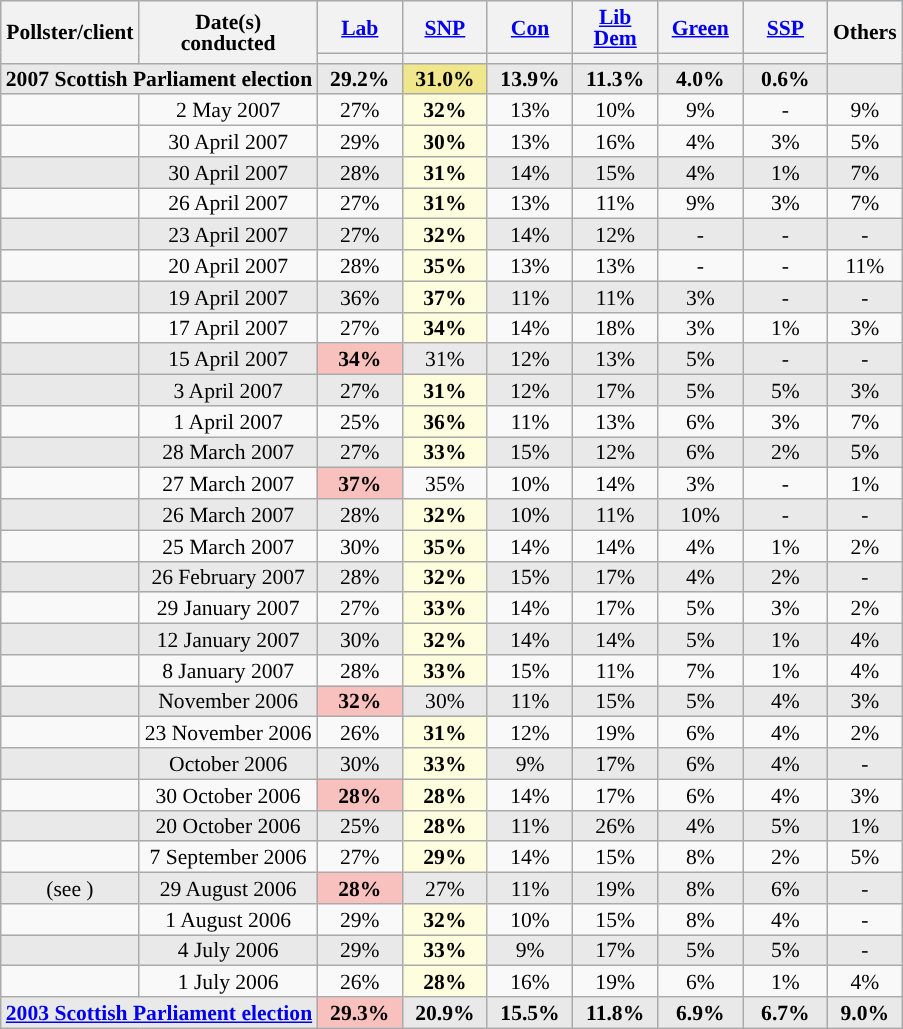<table class="wikitable sortable" style="text-align:center;font-size:90%;line-height:14px;">
<tr style="background:#cceeff;">
<th data-sort-type="number" rowspan="2">Pollster/client</th>
<th rowspan="2">Date(s)<br>conducted</th>
<th class="unsortable" style="width:50px;"><a href='#'>Lab</a></th>
<th class="unsortable" style="width:50px;"><a href='#'>SNP</a></th>
<th class="unsortable" style="width:50px;"><a href='#'>Con</a></th>
<th class="unsortable" style="width:50px;"><a href='#'>Lib Dem</a></th>
<th class="unsortable" style="width:50px;"><a href='#'>Green</a></th>
<th class="unsortable" style="width:50px;"><a href='#'>SSP</a></th>
<th rowspan="2">Others</th>
</tr>
<tr>
<th data-sort-type="number" style="background:"></th>
<th data-sort-type="number" style="background:"></th>
<th data-sort-type="number" style="background:"></th>
<th data-sort-type="number" style="background:"></th>
<th data-sort-type="number" style="background:"></th>
<th data-sort-type="number" style="background:"></th>
</tr>
<tr style="background:#e9e9e9; font-weight:bold;">
<td colspan="2">2007 Scottish Parliament election</td>
<td>29.2%</td>
<td style="background:#F0E68C">31.0%</td>
<td>13.9%</td>
<td>11.3%</td>
<td>4.0%</td>
<td>0.6%</td>
<td></td>
</tr>
<tr>
<td></td>
<td>2 May 2007</td>
<td>27%</td>
<td style="background:#FEFDDE;"><strong>32%</strong></td>
<td>13%</td>
<td>10%</td>
<td>9%</td>
<td>-</td>
<td>9%</td>
</tr>
<tr>
<td></td>
<td>30 April 2007</td>
<td>29%</td>
<td style="background:#FEFDDE;"><strong>30%</strong></td>
<td>13%</td>
<td>16%</td>
<td>4%</td>
<td>3%</td>
<td>5%</td>
</tr>
<tr style="background:#e9e9e9;">
<td></td>
<td>30 April 2007</td>
<td>28%</td>
<td style="background:#FEFDDE;"><strong>31%</strong></td>
<td>14%</td>
<td>15%</td>
<td>4%</td>
<td>1%</td>
<td>7%</td>
</tr>
<tr>
<td></td>
<td>26 April 2007</td>
<td>27%</td>
<td style="background:#FEFDDE;"><strong>31%</strong></td>
<td>13%</td>
<td>11%</td>
<td>9%</td>
<td>3%</td>
<td>7%</td>
</tr>
<tr style="background:#e9e9e9;">
<td></td>
<td>23 April 2007</td>
<td>27%</td>
<td style="background:#FEFDDE;"><strong>32%</strong></td>
<td>14%</td>
<td>12%</td>
<td>-</td>
<td>-</td>
<td>-</td>
</tr>
<tr>
<td></td>
<td>20 April 2007</td>
<td>28%</td>
<td style="background:#FEFDDE;"><strong>35%</strong></td>
<td>13%</td>
<td>13%</td>
<td>-</td>
<td>-</td>
<td>11%</td>
</tr>
<tr style="background:#e9e9e9;">
<td></td>
<td>19 April 2007</td>
<td>36%</td>
<td style="background:#FEFDDE;"><strong>37%</strong></td>
<td>11%</td>
<td>11%</td>
<td>3%</td>
<td>-</td>
<td>-</td>
</tr>
<tr>
<td></td>
<td>17 April 2007</td>
<td>27%</td>
<td style="background:#FEFDDE;"><strong>34%</strong></td>
<td>14%</td>
<td>18%</td>
<td>3%</td>
<td>1%</td>
<td>3%</td>
</tr>
<tr style="background:#e9e9e9;">
<td></td>
<td>15 April 2007</td>
<td style="background:#F8C1BE;"><strong>34%</strong></td>
<td>31%</td>
<td>12%</td>
<td>13%</td>
<td>5%</td>
<td>-</td>
<td>-</td>
</tr>
<tr style="background:#e9e9e9;">
<td></td>
<td>3 April 2007</td>
<td>27%</td>
<td style="background:#FEFDDE;"><strong>31%</strong></td>
<td>12%</td>
<td>17%</td>
<td>5%</td>
<td>5%</td>
<td>3%</td>
</tr>
<tr>
<td></td>
<td>1 April 2007</td>
<td>25%</td>
<td style="background:#FEFDDE;"><strong>36%</strong></td>
<td>11%</td>
<td>13%</td>
<td>6%</td>
<td>3%</td>
<td>7%</td>
</tr>
<tr style="background:#e9e9e9;">
<td></td>
<td>28 March 2007</td>
<td>27%</td>
<td style="background:#FEFDDE;"><strong>33%</strong></td>
<td>15%</td>
<td>12%</td>
<td>6%</td>
<td>2%</td>
<td>5%</td>
</tr>
<tr>
<td></td>
<td>27 March 2007</td>
<td style="background:#F8C1BE;"><strong>37%</strong></td>
<td>35%</td>
<td>10%</td>
<td>14%</td>
<td>3%</td>
<td>-</td>
<td>1%</td>
</tr>
<tr style="background:#e9e9e9;">
<td></td>
<td>26 March 2007</td>
<td>28%</td>
<td style="background:#FEFDDE;"><strong>32%</strong></td>
<td>10%</td>
<td>11%</td>
<td>10%</td>
<td>-</td>
<td>-</td>
</tr>
<tr>
<td></td>
<td>25 March 2007</td>
<td>30%</td>
<td style="background:#FEFDDE;"><strong>35%</strong></td>
<td>14%</td>
<td>14%</td>
<td>4%</td>
<td>1%</td>
<td>2%</td>
</tr>
<tr style="background:#e9e9e9;">
<td></td>
<td>26 February 2007</td>
<td>28%</td>
<td style="background:#FEFDDE;"><strong>32%</strong></td>
<td>15%</td>
<td>17%</td>
<td>4%</td>
<td>2%</td>
<td>-</td>
</tr>
<tr>
<td></td>
<td>29 January 2007</td>
<td>27%</td>
<td style="background:#FEFDDE;"><strong>33%</strong></td>
<td>14%</td>
<td>17%</td>
<td>5%</td>
<td>3%</td>
<td>2%</td>
</tr>
<tr style="background:#e9e9e9;">
<td></td>
<td>12 January 2007</td>
<td>30%</td>
<td style="background:#FEFDDE;"><strong>32%</strong></td>
<td>14%</td>
<td>14%</td>
<td>5%</td>
<td>1%</td>
<td>4%</td>
</tr>
<tr>
<td></td>
<td>8 January 2007</td>
<td>28%</td>
<td style="background:#FEFDDE;"><strong>33%</strong></td>
<td>15%</td>
<td>11%</td>
<td>7%</td>
<td>1%</td>
<td>4%</td>
</tr>
<tr style="background:#e9e9e9;">
<td></td>
<td>November 2006</td>
<td style="background:#F8C1BE;"><strong>32%</strong></td>
<td>30%</td>
<td>11%</td>
<td>15%</td>
<td>5%</td>
<td>4%</td>
<td>3%</td>
</tr>
<tr>
<td></td>
<td>23 November 2006</td>
<td>26%</td>
<td style="background:#FEFDDE;"><strong>31%</strong></td>
<td>12%</td>
<td>19%</td>
<td>6%</td>
<td>4%</td>
<td>2%</td>
</tr>
<tr style="background:#e9e9e9;">
<td></td>
<td>October 2006</td>
<td>30%</td>
<td style="background:#FEFDDE;"><strong>33%</strong></td>
<td>9%</td>
<td>17%</td>
<td>6%</td>
<td>4%</td>
<td>-</td>
</tr>
<tr>
<td></td>
<td>30 October 2006</td>
<td style="background:#F8C1BE;"><strong>28%</strong></td>
<td style="background:#FEFDDE;"><strong>28%</strong></td>
<td>14%</td>
<td>17%</td>
<td>6%</td>
<td>4%</td>
<td>3%</td>
</tr>
<tr style="background:#e9e9e9;">
<td></td>
<td>20 October 2006</td>
<td>25%</td>
<td style="background:#FEFDDE;"><strong>28%</strong></td>
<td>11%</td>
<td>26%</td>
<td>4%</td>
<td>5%</td>
<td>1%</td>
</tr>
<tr>
<td></td>
<td>7 September 2006</td>
<td>27%</td>
<td style="background:#FEFDDE;"><strong>29%</strong></td>
<td>14%</td>
<td>15%</td>
<td>8%</td>
<td>2%</td>
<td>5%</td>
</tr>
<tr style="background:#e9e9e9;">
<td> (see )</td>
<td>29 August 2006</td>
<td style="background:#F8C1BE;"><strong>28%</strong></td>
<td>27%</td>
<td>11%</td>
<td>19%</td>
<td>8%</td>
<td>6%</td>
<td>-</td>
</tr>
<tr>
<td></td>
<td>1 August 2006</td>
<td>29%</td>
<td style="background:#FEFDDE;"><strong>32%</strong></td>
<td>10%</td>
<td>15%</td>
<td>8%</td>
<td>4%</td>
<td>-</td>
</tr>
<tr style="background:#e9e9e9;">
<td></td>
<td>4 July 2006</td>
<td>29%</td>
<td style="background:#FEFDDE;"><strong>33%</strong></td>
<td>9%</td>
<td>17%</td>
<td>5%</td>
<td>5%</td>
<td>-</td>
</tr>
<tr>
<td></td>
<td>1 July 2006</td>
<td>26%</td>
<td style="background:#FEFDDE;"><strong>28%</strong></td>
<td>16%</td>
<td>19%</td>
<td>6%</td>
<td>1%</td>
<td>4%</td>
</tr>
<tr style="background:#e9e9e9; font-weight:bold;">
<td colspan="2"><a href='#'>2003 Scottish Parliament election</a></td>
<td style="background:#F8C1BE;"><strong>29.3%</strong></td>
<td>20.9%</td>
<td>15.5%</td>
<td>11.8%</td>
<td>6.9%</td>
<td>6.7%</td>
<td>9.0%</td>
</tr>
</table>
